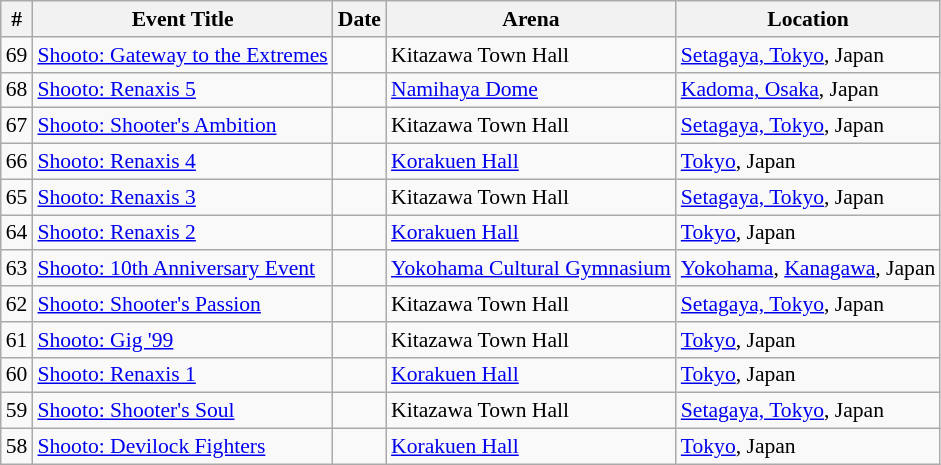<table class="sortable wikitable succession-box" style="font-size:90%;">
<tr>
<th scope="col">#</th>
<th scope="col">Event Title</th>
<th scope="col">Date</th>
<th scope="col">Arena</th>
<th scope="col">Location</th>
</tr>
<tr>
<td align=center>69</td>
<td><a href='#'>Shooto: Gateway to the Extremes</a></td>
<td></td>
<td>Kitazawa Town Hall</td>
<td><a href='#'>Setagaya, Tokyo</a>, Japan</td>
</tr>
<tr>
<td align=center>68</td>
<td><a href='#'>Shooto: Renaxis 5</a></td>
<td></td>
<td><a href='#'>Namihaya Dome</a></td>
<td><a href='#'>Kadoma, Osaka</a>, Japan</td>
</tr>
<tr>
<td align=center>67</td>
<td><a href='#'>Shooto: Shooter's Ambition</a></td>
<td></td>
<td>Kitazawa Town Hall</td>
<td><a href='#'>Setagaya, Tokyo</a>, Japan</td>
</tr>
<tr>
<td align=center>66</td>
<td><a href='#'>Shooto: Renaxis 4</a></td>
<td></td>
<td><a href='#'>Korakuen Hall</a></td>
<td><a href='#'>Tokyo</a>, Japan</td>
</tr>
<tr>
<td align=center>65</td>
<td><a href='#'>Shooto: Renaxis 3</a></td>
<td></td>
<td>Kitazawa Town Hall</td>
<td><a href='#'>Setagaya, Tokyo</a>, Japan</td>
</tr>
<tr>
<td align=center>64</td>
<td><a href='#'>Shooto: Renaxis 2</a></td>
<td></td>
<td><a href='#'>Korakuen Hall</a></td>
<td><a href='#'>Tokyo</a>, Japan</td>
</tr>
<tr>
<td align=center>63</td>
<td><a href='#'>Shooto: 10th Anniversary Event</a></td>
<td></td>
<td><a href='#'>Yokohama Cultural Gymnasium</a></td>
<td><a href='#'>Yokohama</a>, <a href='#'>Kanagawa</a>, Japan</td>
</tr>
<tr>
<td align=center>62</td>
<td><a href='#'>Shooto: Shooter's Passion</a></td>
<td></td>
<td>Kitazawa Town Hall</td>
<td><a href='#'>Setagaya, Tokyo</a>, Japan</td>
</tr>
<tr>
<td align=center>61</td>
<td><a href='#'>Shooto: Gig '99</a></td>
<td></td>
<td>Kitazawa Town Hall</td>
<td><a href='#'>Tokyo</a>, Japan</td>
</tr>
<tr>
<td align=center>60</td>
<td><a href='#'>Shooto: Renaxis 1</a></td>
<td></td>
<td><a href='#'>Korakuen Hall</a></td>
<td><a href='#'>Tokyo</a>, Japan</td>
</tr>
<tr>
<td align=center>59</td>
<td><a href='#'>Shooto: Shooter's Soul</a></td>
<td></td>
<td>Kitazawa Town Hall</td>
<td><a href='#'>Setagaya, Tokyo</a>, Japan</td>
</tr>
<tr>
<td align=center>58</td>
<td><a href='#'>Shooto: Devilock Fighters</a></td>
<td></td>
<td><a href='#'>Korakuen Hall</a></td>
<td><a href='#'>Tokyo</a>, Japan</td>
</tr>
</table>
